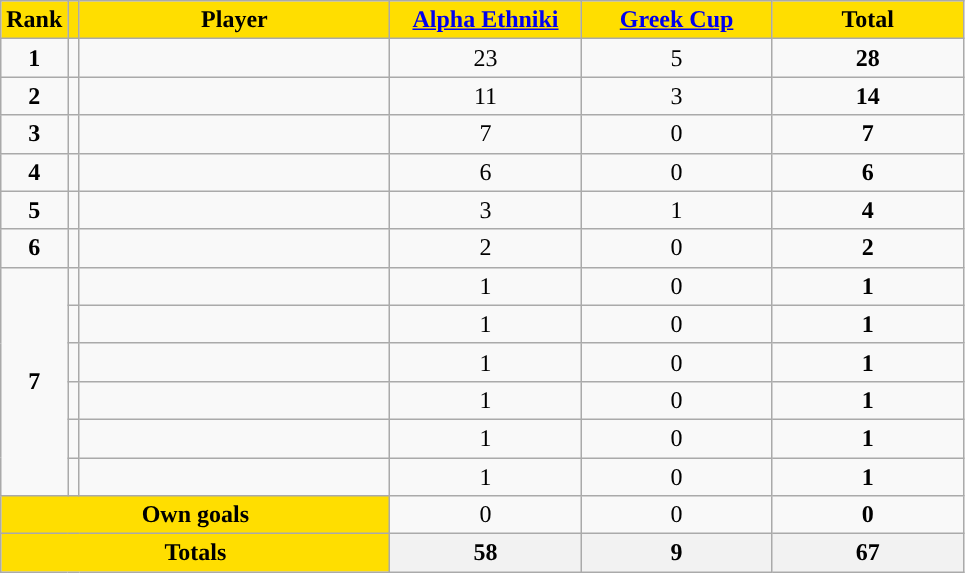<table class="wikitable sortable" style="text-align: center">
<tr>
<th style="background:#FFDE00">Rank</th>
<th style="background:#FFDE00"></th>
<th width=200 style="background:#FFDE00">Player</th>
<th width=120 style="background:#FFDE00"><a href='#'>Alpha Ethniki</a></th>
<th width=120 style="background:#FFDE00"><a href='#'>Greek Cup</a></th>
<th width=120 style="background:#FFDE00">Total</th>
</tr>
<tr>
<td><strong>1</strong></td>
<td></td>
<td align=left></td>
<td>23</td>
<td>5</td>
<td><strong>28</strong></td>
</tr>
<tr>
<td><strong>2</strong></td>
<td></td>
<td align=left></td>
<td>11</td>
<td>3</td>
<td><strong>14</strong></td>
</tr>
<tr>
<td><strong>3</strong></td>
<td></td>
<td align=left></td>
<td>7</td>
<td>0</td>
<td><strong>7</strong></td>
</tr>
<tr>
<td><strong>4</strong></td>
<td></td>
<td align=left></td>
<td>6</td>
<td>0</td>
<td><strong>6</strong></td>
</tr>
<tr>
<td><strong>5</strong></td>
<td></td>
<td align=left></td>
<td>3</td>
<td>1</td>
<td><strong>4</strong></td>
</tr>
<tr>
<td><strong>6</strong></td>
<td></td>
<td align=left></td>
<td>2</td>
<td>0</td>
<td><strong>2</strong></td>
</tr>
<tr>
<td rowspan=6><strong>7</strong></td>
<td></td>
<td align=left></td>
<td>1</td>
<td>0</td>
<td><strong>1</strong></td>
</tr>
<tr>
<td></td>
<td align=left></td>
<td>1</td>
<td>0</td>
<td><strong>1</strong></td>
</tr>
<tr>
<td></td>
<td align=left></td>
<td>1</td>
<td>0</td>
<td><strong>1</strong></td>
</tr>
<tr>
<td></td>
<td align=left></td>
<td>1</td>
<td>0</td>
<td><strong>1</strong></td>
</tr>
<tr>
<td></td>
<td align=left></td>
<td>1</td>
<td>0</td>
<td><strong>1</strong></td>
</tr>
<tr>
<td></td>
<td align=left></td>
<td>1</td>
<td>0</td>
<td><strong>1</strong></td>
</tr>
<tr class="sortbottom">
<td colspan=3 style="background:#FFDE00"><strong>Own goals</strong></td>
<td>0</td>
<td>0</td>
<td><strong>0</strong></td>
</tr>
<tr class="sortbottom">
<th colspan=3 style="background:#FFDE00"><strong>Totals</strong></th>
<th><strong>58</strong></th>
<th><strong> 9</strong></th>
<th><strong>67</strong></th>
</tr>
</table>
